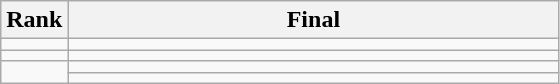<table class="wikitable">
<tr>
<th>Rank</th>
<th style="width: 20em">Final</th>
</tr>
<tr>
<td align="center"></td>
<td></td>
</tr>
<tr>
<td align="center"></td>
<td></td>
</tr>
<tr>
<td rowspan=2 align="center"></td>
<td></td>
</tr>
<tr>
<td></td>
</tr>
</table>
